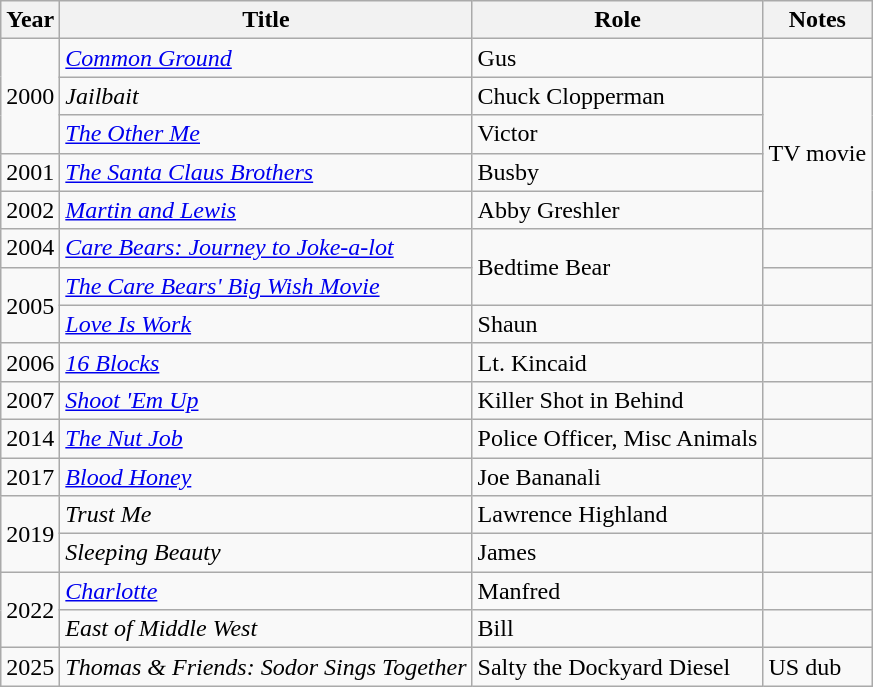<table class="wikitable sortable">
<tr>
<th>Year</th>
<th>Title</th>
<th>Role</th>
<th ! class="unsortable">Notes</th>
</tr>
<tr>
<td rowspan="3">2000</td>
<td><em><a href='#'>Common Ground</a></em></td>
<td>Gus</td>
<td></td>
</tr>
<tr>
<td><em>Jailbait</em></td>
<td>Chuck Clopperman</td>
<td rowspan="4">TV movie</td>
</tr>
<tr>
<td data-sort-value="Other Me, The"><em><a href='#'>The Other Me</a></em></td>
<td>Victor</td>
</tr>
<tr>
<td>2001</td>
<td data-sort-value="Santa Claus Brothers, The"><em><a href='#'>The Santa Claus Brothers</a></em></td>
<td>Busby</td>
</tr>
<tr>
<td>2002</td>
<td><em><a href='#'>Martin and Lewis</a></em></td>
<td>Abby Greshler</td>
</tr>
<tr>
<td>2004</td>
<td><em><a href='#'>Care Bears: Journey to Joke-a-lot</a></em></td>
<td rowspan="2">Bedtime Bear</td>
<td></td>
</tr>
<tr>
<td rowspan="2">2005</td>
<td data-sort-value="Care Bears' Big Wish Movie, The"><em><a href='#'>The Care Bears' Big Wish Movie</a></em></td>
<td></td>
</tr>
<tr>
<td><em><a href='#'>Love Is Work</a></em></td>
<td>Shaun</td>
<td></td>
</tr>
<tr>
<td>2006</td>
<td><em><a href='#'>16 Blocks</a></em></td>
<td>Lt. Kincaid</td>
<td></td>
</tr>
<tr>
<td>2007</td>
<td><em><a href='#'>Shoot 'Em Up</a></em></td>
<td>Killer Shot in Behind</td>
<td></td>
</tr>
<tr>
<td>2014</td>
<td data-sort-value="Nut Job, The"><em><a href='#'>The Nut Job</a></em></td>
<td>Police Officer, Misc Animals</td>
<td></td>
</tr>
<tr>
<td>2017</td>
<td><em><a href='#'>Blood Honey</a></em></td>
<td>Joe Bananali</td>
<td></td>
</tr>
<tr>
<td rowspan="2">2019</td>
<td><em>Trust Me</em></td>
<td>Lawrence Highland</td>
<td></td>
</tr>
<tr>
<td><em>Sleeping Beauty</em></td>
<td>James</td>
<td></td>
</tr>
<tr>
<td rowspan="2">2022</td>
<td><em><a href='#'>Charlotte</a></em></td>
<td>Manfred</td>
<td></td>
</tr>
<tr>
<td><em>East of Middle West</em></td>
<td>Bill</td>
<td></td>
</tr>
<tr>
<td>2025</td>
<td><em>Thomas & Friends: Sodor Sings Together</em></td>
<td>Salty the Dockyard Diesel</td>
<td>US dub</td>
</tr>
</table>
